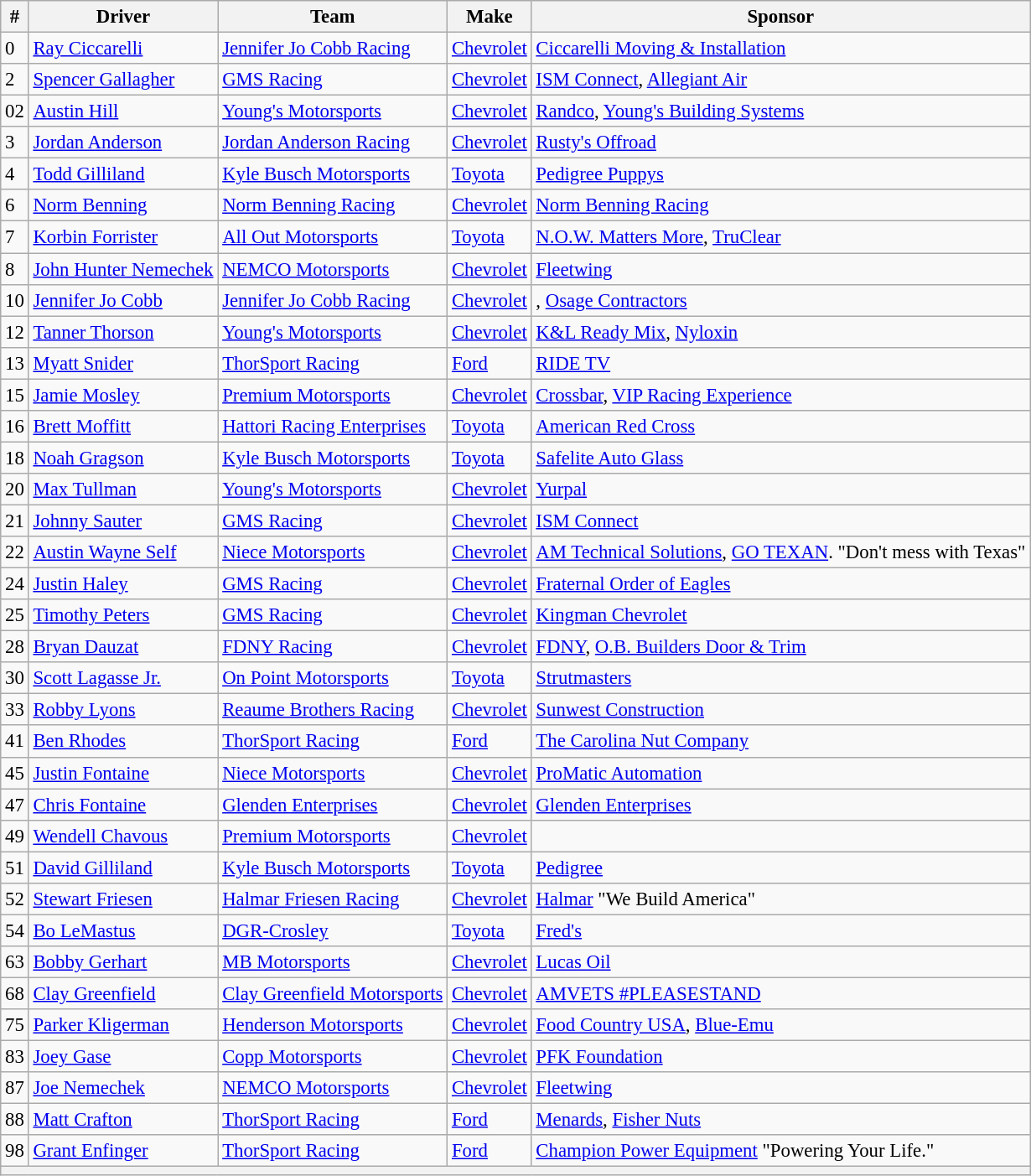<table class="wikitable" style="font-size:95%">
<tr>
<th>#</th>
<th>Driver</th>
<th>Team</th>
<th>Make</th>
<th>Sponsor</th>
</tr>
<tr>
<td>0</td>
<td><a href='#'>Ray Ciccarelli</a></td>
<td><a href='#'>Jennifer Jo Cobb Racing</a></td>
<td><a href='#'>Chevrolet</a></td>
<td><a href='#'>Ciccarelli Moving & Installation</a></td>
</tr>
<tr>
<td>2</td>
<td><a href='#'>Spencer Gallagher</a></td>
<td><a href='#'>GMS Racing</a></td>
<td><a href='#'>Chevrolet</a></td>
<td><a href='#'>ISM Connect</a>, <a href='#'>Allegiant Air</a></td>
</tr>
<tr>
<td>02</td>
<td><a href='#'>Austin Hill</a></td>
<td><a href='#'>Young's Motorsports</a></td>
<td><a href='#'>Chevrolet</a></td>
<td><a href='#'>Randco</a>, <a href='#'>Young's Building Systems</a></td>
</tr>
<tr>
<td>3</td>
<td><a href='#'>Jordan Anderson</a></td>
<td><a href='#'>Jordan Anderson Racing</a></td>
<td><a href='#'>Chevrolet</a></td>
<td><a href='#'>Rusty's Offroad</a></td>
</tr>
<tr>
<td>4</td>
<td><a href='#'>Todd Gilliland</a></td>
<td><a href='#'>Kyle Busch Motorsports</a></td>
<td><a href='#'>Toyota</a></td>
<td><a href='#'>Pedigree Puppys</a></td>
</tr>
<tr>
<td>6</td>
<td><a href='#'>Norm Benning</a></td>
<td><a href='#'>Norm Benning Racing</a></td>
<td><a href='#'>Chevrolet</a></td>
<td><a href='#'>Norm Benning Racing</a></td>
</tr>
<tr>
<td>7</td>
<td><a href='#'>Korbin Forrister</a></td>
<td><a href='#'>All Out Motorsports</a></td>
<td><a href='#'>Toyota</a></td>
<td><a href='#'>N.O.W. Matters More</a>, <a href='#'>TruClear</a></td>
</tr>
<tr>
<td>8</td>
<td><a href='#'>John Hunter Nemechek</a></td>
<td><a href='#'>NEMCO Motorsports</a></td>
<td><a href='#'>Chevrolet</a></td>
<td><a href='#'>Fleetwing</a></td>
</tr>
<tr>
<td>10</td>
<td><a href='#'>Jennifer Jo Cobb</a></td>
<td><a href='#'>Jennifer Jo Cobb Racing</a></td>
<td><a href='#'>Chevrolet</a></td>
<td>, <a href='#'>Osage Contractors</a></td>
</tr>
<tr>
<td>12</td>
<td><a href='#'>Tanner Thorson</a></td>
<td><a href='#'>Young's Motorsports</a></td>
<td><a href='#'>Chevrolet</a></td>
<td><a href='#'>K&L Ready Mix</a>, <a href='#'>Nyloxin</a></td>
</tr>
<tr>
<td>13</td>
<td><a href='#'>Myatt Snider</a></td>
<td><a href='#'>ThorSport Racing</a></td>
<td><a href='#'>Ford</a></td>
<td><a href='#'>RIDE TV</a></td>
</tr>
<tr>
<td>15</td>
<td><a href='#'>Jamie Mosley</a></td>
<td><a href='#'>Premium Motorsports</a></td>
<td><a href='#'>Chevrolet</a></td>
<td><a href='#'>Crossbar</a>, <a href='#'>VIP Racing Experience</a></td>
</tr>
<tr>
<td>16</td>
<td><a href='#'>Brett Moffitt</a></td>
<td><a href='#'>Hattori Racing Enterprises</a></td>
<td><a href='#'>Toyota</a></td>
<td><a href='#'>American Red Cross</a></td>
</tr>
<tr>
<td>18</td>
<td><a href='#'>Noah Gragson</a></td>
<td><a href='#'>Kyle Busch Motorsports</a></td>
<td><a href='#'>Toyota</a></td>
<td><a href='#'>Safelite Auto Glass</a></td>
</tr>
<tr>
<td>20</td>
<td><a href='#'>Max Tullman</a></td>
<td><a href='#'>Young's Motorsports</a></td>
<td><a href='#'>Chevrolet</a></td>
<td><a href='#'>Yurpal</a></td>
</tr>
<tr>
<td>21</td>
<td><a href='#'>Johnny Sauter</a></td>
<td><a href='#'>GMS Racing</a></td>
<td><a href='#'>Chevrolet</a></td>
<td><a href='#'>ISM Connect</a></td>
</tr>
<tr>
<td>22</td>
<td><a href='#'>Austin Wayne Self</a></td>
<td><a href='#'>Niece Motorsports</a></td>
<td><a href='#'>Chevrolet</a></td>
<td><a href='#'>AM Technical Solutions</a>, <a href='#'>GO TEXAN</a>. "Don't mess with Texas"</td>
</tr>
<tr>
<td>24</td>
<td><a href='#'>Justin Haley</a></td>
<td><a href='#'>GMS Racing</a></td>
<td><a href='#'>Chevrolet</a></td>
<td><a href='#'>Fraternal Order of Eagles</a></td>
</tr>
<tr>
<td>25</td>
<td><a href='#'>Timothy Peters</a></td>
<td><a href='#'>GMS Racing</a></td>
<td><a href='#'>Chevrolet</a></td>
<td><a href='#'>Kingman Chevrolet</a></td>
</tr>
<tr>
<td>28</td>
<td><a href='#'>Bryan Dauzat</a></td>
<td><a href='#'>FDNY Racing</a></td>
<td><a href='#'>Chevrolet</a></td>
<td><a href='#'>FDNY</a>, <a href='#'>O.B. Builders Door & Trim</a></td>
</tr>
<tr>
<td>30</td>
<td><a href='#'>Scott Lagasse Jr.</a></td>
<td><a href='#'>On Point Motorsports</a></td>
<td><a href='#'>Toyota</a></td>
<td><a href='#'>Strutmasters</a></td>
</tr>
<tr>
<td>33</td>
<td><a href='#'>Robby Lyons</a></td>
<td><a href='#'>Reaume Brothers Racing</a></td>
<td><a href='#'>Chevrolet</a></td>
<td><a href='#'>Sunwest Construction</a></td>
</tr>
<tr>
<td>41</td>
<td><a href='#'>Ben Rhodes</a></td>
<td><a href='#'>ThorSport Racing</a></td>
<td><a href='#'>Ford</a></td>
<td><a href='#'>The Carolina Nut Company</a></td>
</tr>
<tr>
<td>45</td>
<td><a href='#'>Justin Fontaine</a></td>
<td><a href='#'>Niece Motorsports</a></td>
<td><a href='#'>Chevrolet</a></td>
<td><a href='#'>ProMatic Automation</a></td>
</tr>
<tr>
<td>47</td>
<td><a href='#'>Chris Fontaine</a></td>
<td><a href='#'>Glenden Enterprises</a></td>
<td><a href='#'>Chevrolet</a></td>
<td><a href='#'>Glenden Enterprises</a></td>
</tr>
<tr>
<td>49</td>
<td><a href='#'>Wendell Chavous</a></td>
<td><a href='#'>Premium Motorsports</a></td>
<td><a href='#'>Chevrolet</a></td>
<td></td>
</tr>
<tr>
<td>51</td>
<td><a href='#'>David Gilliland</a></td>
<td><a href='#'>Kyle Busch Motorsports</a></td>
<td><a href='#'>Toyota</a></td>
<td><a href='#'>Pedigree</a></td>
</tr>
<tr>
<td>52</td>
<td><a href='#'>Stewart Friesen</a></td>
<td><a href='#'>Halmar Friesen Racing</a></td>
<td><a href='#'>Chevrolet</a></td>
<td><a href='#'>Halmar</a> "We Build America"</td>
</tr>
<tr>
<td>54</td>
<td><a href='#'>Bo LeMastus</a></td>
<td><a href='#'>DGR-Crosley</a></td>
<td><a href='#'>Toyota</a></td>
<td><a href='#'>Fred's</a></td>
</tr>
<tr>
<td>63</td>
<td><a href='#'>Bobby Gerhart</a></td>
<td><a href='#'>MB Motorsports</a></td>
<td><a href='#'>Chevrolet</a></td>
<td><a href='#'>Lucas Oil</a></td>
</tr>
<tr>
<td>68</td>
<td><a href='#'>Clay Greenfield</a></td>
<td><a href='#'>Clay Greenfield Motorsports</a></td>
<td><a href='#'>Chevrolet</a></td>
<td><a href='#'>AMVETS #PLEASESTAND</a></td>
</tr>
<tr>
<td>75</td>
<td><a href='#'>Parker Kligerman</a></td>
<td><a href='#'>Henderson Motorsports</a></td>
<td><a href='#'>Chevrolet</a></td>
<td><a href='#'>Food Country USA</a>, <a href='#'>Blue-Emu</a></td>
</tr>
<tr>
<td>83</td>
<td><a href='#'>Joey Gase</a></td>
<td><a href='#'>Copp Motorsports</a></td>
<td><a href='#'>Chevrolet</a></td>
<td><a href='#'>PFK Foundation</a></td>
</tr>
<tr>
<td>87</td>
<td><a href='#'>Joe Nemechek</a></td>
<td><a href='#'>NEMCO Motorsports</a></td>
<td><a href='#'>Chevrolet</a></td>
<td><a href='#'>Fleetwing</a></td>
</tr>
<tr>
<td>88</td>
<td><a href='#'>Matt Crafton</a></td>
<td><a href='#'>ThorSport Racing</a></td>
<td><a href='#'>Ford</a></td>
<td><a href='#'>Menards</a>, <a href='#'>Fisher Nuts</a></td>
</tr>
<tr>
<td>98</td>
<td><a href='#'>Grant Enfinger</a></td>
<td><a href='#'>ThorSport Racing</a></td>
<td><a href='#'>Ford</a></td>
<td><a href='#'>Champion Power Equipment</a> "Powering Your Life."</td>
</tr>
<tr>
<th colspan="5"></th>
</tr>
</table>
